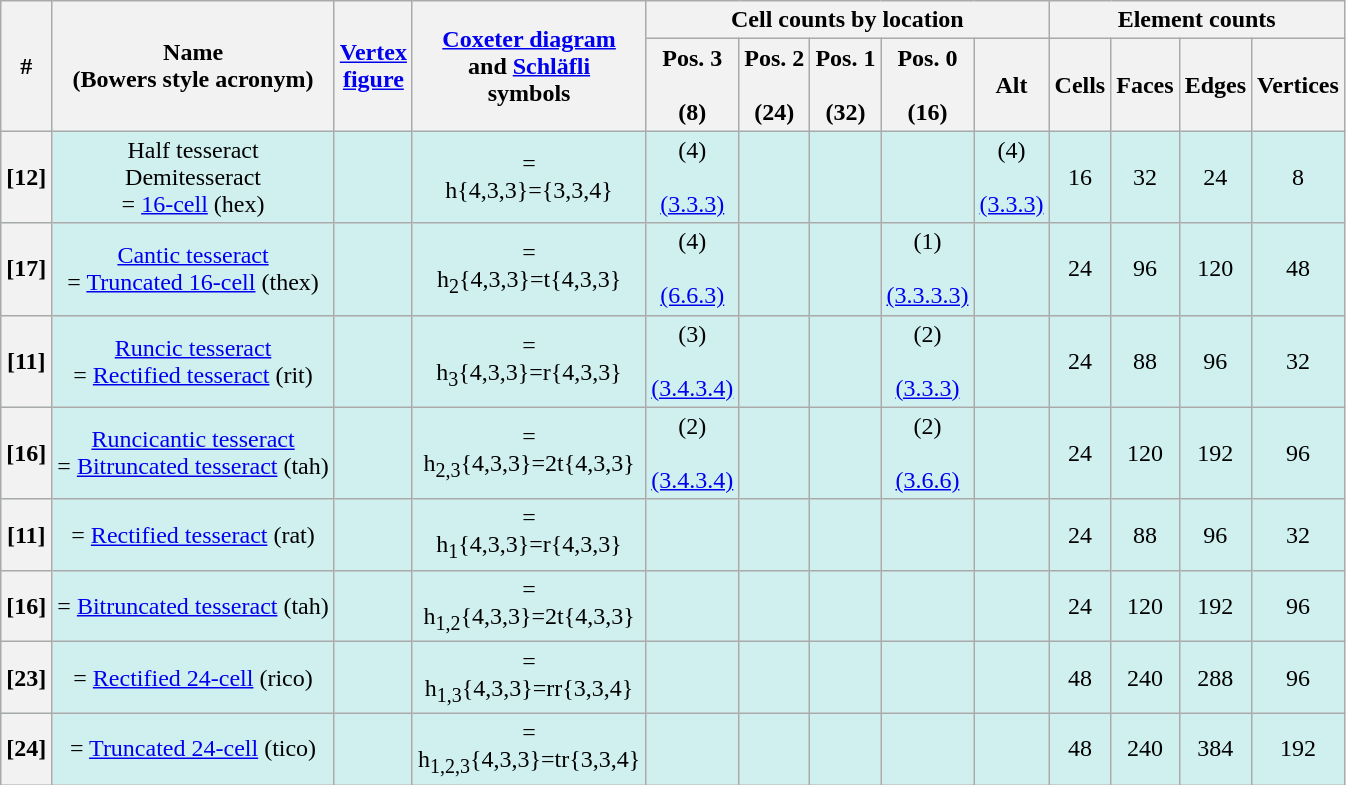<table class="wikitable">
<tr>
<th rowspan=2>#</th>
<th rowspan=2>Name<br>(Bowers style acronym)</th>
<th rowspan=2><a href='#'>Vertex<br>figure</a></th>
<th rowspan=2><a href='#'>Coxeter diagram</a><br>and <a href='#'>Schläfli</a><br>symbols</th>
<th colspan=5>Cell counts by location</th>
<th colspan=4>Element counts</th>
</tr>
<tr>
<th>Pos. 3<br><br>(8)</th>
<th>Pos. 2<br><br>(24)</th>
<th>Pos. 1<br><br>(32)</th>
<th>Pos. 0<br><br>(16)</th>
<th>Alt</th>
<th>Cells</th>
<th>Faces</th>
<th>Edges</th>
<th>Vertices</th>
</tr>
<tr BGCOLOR="#d0f0f0" align=center>
<th>[12]</th>
<td align=center>Half tesseract<br>Demitesseract<br>= <a href='#'>16-cell</a> (hex)</td>
<td></td>
<td align=center> = <br>h{4,3,3}={3,3,4}</td>
<td>(4)<br><br><a href='#'>(3.3.3)</a></td>
<td></td>
<td></td>
<td></td>
<td>(4)<br><br><a href='#'>(3.3.3)</a></td>
<td>16</td>
<td>32</td>
<td>24</td>
<td>8</td>
</tr>
<tr BGCOLOR="#d0f0f0" align=center>
<th>[17]</th>
<td align=center><a href='#'>Cantic tesseract</a><br>= <a href='#'>Truncated 16-cell</a> (thex)</td>
<td></td>
<td align=center> = <br>h<sub>2</sub>{4,3,3}=t{4,3,3}</td>
<td>(4)<br><br><a href='#'>(6.6.3)</a></td>
<td></td>
<td></td>
<td>(1)<br><br><a href='#'>(3.3.3.3)</a></td>
<td></td>
<td>24</td>
<td>96</td>
<td>120</td>
<td>48</td>
</tr>
<tr BGCOLOR="#d0f0f0" align=center>
<th>[11]</th>
<td align=center><a href='#'>Runcic tesseract</a><br>= <a href='#'>Rectified tesseract</a> (rit)</td>
<td></td>
<td align=center> = <br>h<sub>3</sub>{4,3,3}=r{4,3,3}</td>
<td>(3)<br><br><a href='#'>(3.4.3.4)</a></td>
<td></td>
<td></td>
<td>(2)<br><br><a href='#'>(3.3.3)</a></td>
<td></td>
<td>24</td>
<td>88</td>
<td>96</td>
<td>32</td>
</tr>
<tr BGCOLOR="#d0f0f0" align=center>
<th>[16]</th>
<td align=center><a href='#'>Runcicantic tesseract</a><br>= <a href='#'>Bitruncated tesseract</a> (tah)</td>
<td></td>
<td align=center> = <br>h<sub>2,3</sub>{4,3,3}=2t{4,3,3}</td>
<td>(2)<br><br><a href='#'>(3.4.3.4)</a></td>
<td></td>
<td></td>
<td>(2)<br><br><a href='#'>(3.6.6)</a></td>
<td></td>
<td>24</td>
<td>120</td>
<td>192</td>
<td>96</td>
</tr>
<tr BGCOLOR="#d0f0f0" align=center>
<th>[11]</th>
<td align=center>= <a href='#'>Rectified tesseract</a> (rat)</td>
<td></td>
<td align=center> = <br>h<sub>1</sub>{4,3,3}=r{4,3,3}</td>
<td></td>
<td></td>
<td></td>
<td></td>
<td></td>
<td>24</td>
<td>88</td>
<td>96</td>
<td>32</td>
</tr>
<tr BGCOLOR="#d0f0f0" align=center>
<th>[16]</th>
<td align=center>= <a href='#'>Bitruncated tesseract</a> (tah)</td>
<td></td>
<td align=center> = <br>h<sub>1,2</sub>{4,3,3}=2t{4,3,3}</td>
<td></td>
<td></td>
<td></td>
<td></td>
<td></td>
<td>24</td>
<td>120</td>
<td>192</td>
<td>96</td>
</tr>
<tr BGCOLOR="#d0f0f0" align=center>
<th>[23]</th>
<td align=center>= <a href='#'>Rectified 24-cell</a> (rico)</td>
<td></td>
<td align=center> = <br>h<sub>1,3</sub>{4,3,3}=rr{3,3,4}</td>
<td></td>
<td></td>
<td></td>
<td></td>
<td></td>
<td>48</td>
<td>240</td>
<td>288</td>
<td>96</td>
</tr>
<tr BGCOLOR="#d0f0f0" align=center>
<th>[24]</th>
<td align=center>= <a href='#'>Truncated 24-cell</a> (tico)</td>
<td></td>
<td align=center> = <br>h<sub>1,2,3</sub>{4,3,3}=tr{3,3,4}</td>
<td></td>
<td></td>
<td></td>
<td></td>
<td></td>
<td>48</td>
<td>240</td>
<td>384</td>
<td>192</td>
</tr>
</table>
